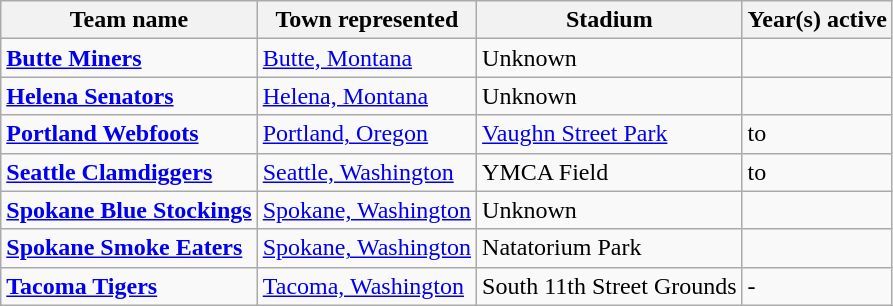<table class="wikitable">
<tr>
<th>Team name</th>
<th>Town represented</th>
<th>Stadium</th>
<th>Year(s) active</th>
</tr>
<tr>
<td><strong><a href='#'>Butte Miners</a></strong></td>
<td><a href='#'>Butte, Montana</a></td>
<td>Unknown</td>
<td></td>
</tr>
<tr>
<td><strong><a href='#'>Helena Senators</a></strong></td>
<td><a href='#'>Helena, Montana</a></td>
<td>Unknown</td>
<td></td>
</tr>
<tr>
<td><strong><a href='#'>Portland Webfoots</a></strong></td>
<td><a href='#'>Portland, Oregon</a></td>
<td><a href='#'>Vaughn Street Park</a></td>
<td> to </td>
</tr>
<tr>
<td><strong><a href='#'>Seattle Clamdiggers</a></strong></td>
<td><a href='#'>Seattle, Washington</a></td>
<td>YMCA Field</td>
<td> to </td>
</tr>
<tr>
<td><strong><a href='#'>Spokane Blue Stockings</a></strong></td>
<td><a href='#'>Spokane, Washington</a></td>
<td>Unknown</td>
<td></td>
</tr>
<tr>
<td><strong><a href='#'>Spokane Smoke Eaters</a></strong></td>
<td><a href='#'>Spokane, Washington</a></td>
<td>Natatorium Park</td>
<td></td>
</tr>
<tr>
<td><strong><a href='#'>Tacoma Tigers</a></strong></td>
<td><a href='#'>Tacoma, Washington</a></td>
<td>South 11th Street Grounds</td>
<td>-</td>
</tr>
</table>
